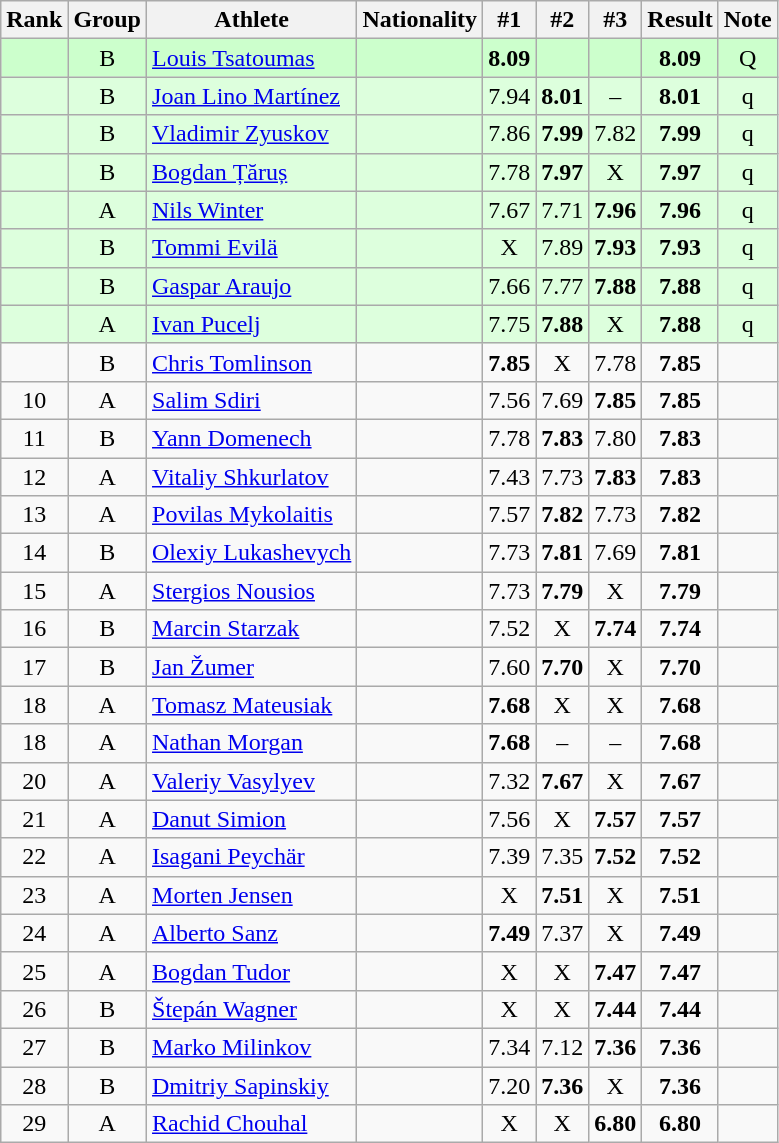<table class="wikitable sortable" style="text-align:center">
<tr>
<th>Rank</th>
<th>Group</th>
<th>Athlete</th>
<th>Nationality</th>
<th>#1</th>
<th>#2</th>
<th>#3</th>
<th>Result</th>
<th>Note</th>
</tr>
<tr bgcolor=ccffcc>
<td></td>
<td>B</td>
<td align=left><a href='#'>Louis Tsatoumas</a></td>
<td align=left></td>
<td><strong>8.09</strong></td>
<td></td>
<td></td>
<td><strong>8.09</strong></td>
<td>Q</td>
</tr>
<tr bgcolor=ddffdd>
<td></td>
<td>B</td>
<td align=left><a href='#'>Joan Lino Martínez</a></td>
<td align=left></td>
<td>7.94</td>
<td><strong>8.01</strong></td>
<td>–</td>
<td><strong>8.01</strong></td>
<td>q</td>
</tr>
<tr bgcolor=ddffdd>
<td></td>
<td>B</td>
<td align=left><a href='#'>Vladimir Zyuskov</a></td>
<td align=left></td>
<td>7.86</td>
<td><strong>7.99</strong></td>
<td>7.82</td>
<td><strong>7.99</strong></td>
<td>q</td>
</tr>
<tr bgcolor=ddffdd>
<td></td>
<td>B</td>
<td align=left><a href='#'>Bogdan Țăruș</a></td>
<td align=left></td>
<td>7.78</td>
<td><strong>7.97</strong></td>
<td>X</td>
<td><strong>7.97</strong></td>
<td>q</td>
</tr>
<tr bgcolor=ddffdd>
<td></td>
<td>A</td>
<td align=left><a href='#'>Nils Winter</a></td>
<td align=left></td>
<td>7.67</td>
<td>7.71</td>
<td><strong>7.96</strong></td>
<td><strong>7.96</strong></td>
<td>q</td>
</tr>
<tr bgcolor=ddffdd>
<td></td>
<td>B</td>
<td align=left><a href='#'>Tommi Evilä</a></td>
<td align=left></td>
<td>X</td>
<td>7.89</td>
<td><strong>7.93</strong></td>
<td><strong>7.93</strong></td>
<td>q</td>
</tr>
<tr bgcolor=ddffdd>
<td></td>
<td>B</td>
<td align=left><a href='#'>Gaspar Araujo</a></td>
<td align=left></td>
<td>7.66</td>
<td>7.77</td>
<td><strong>7.88</strong></td>
<td><strong>7.88</strong></td>
<td>q</td>
</tr>
<tr bgcolor=ddffdd>
<td></td>
<td>A</td>
<td align=left><a href='#'>Ivan Pucelj</a></td>
<td align=left></td>
<td>7.75</td>
<td><strong>7.88</strong></td>
<td>X</td>
<td><strong>7.88</strong></td>
<td>q</td>
</tr>
<tr>
<td></td>
<td>B</td>
<td align=left><a href='#'>Chris Tomlinson</a></td>
<td align=left></td>
<td><strong>7.85</strong></td>
<td>X</td>
<td>7.78</td>
<td><strong>7.85</strong></td>
<td></td>
</tr>
<tr>
<td>10</td>
<td>A</td>
<td align=left><a href='#'>Salim Sdiri</a></td>
<td align=left></td>
<td>7.56</td>
<td>7.69</td>
<td><strong>7.85</strong></td>
<td><strong>7.85</strong></td>
<td></td>
</tr>
<tr>
<td>11</td>
<td>B</td>
<td align=left><a href='#'>Yann Domenech</a></td>
<td align=left></td>
<td>7.78</td>
<td><strong>7.83</strong></td>
<td>7.80</td>
<td><strong>7.83</strong></td>
<td></td>
</tr>
<tr>
<td>12</td>
<td>A</td>
<td align=left><a href='#'>Vitaliy Shkurlatov</a></td>
<td align=left></td>
<td>7.43</td>
<td>7.73</td>
<td><strong>7.83</strong></td>
<td><strong>7.83</strong></td>
<td></td>
</tr>
<tr>
<td>13</td>
<td>A</td>
<td align=left><a href='#'>Povilas Mykolaitis</a></td>
<td align=left></td>
<td>7.57</td>
<td><strong>7.82</strong></td>
<td>7.73</td>
<td><strong>7.82</strong></td>
<td></td>
</tr>
<tr>
<td>14</td>
<td>B</td>
<td align=left><a href='#'>Olexiy Lukashevych</a></td>
<td align=left></td>
<td>7.73</td>
<td><strong>7.81</strong></td>
<td>7.69</td>
<td><strong>7.81</strong></td>
<td></td>
</tr>
<tr>
<td>15</td>
<td>A</td>
<td align=left><a href='#'>Stergios Nousios</a></td>
<td align=left></td>
<td>7.73</td>
<td><strong>7.79</strong></td>
<td>X</td>
<td><strong>7.79</strong></td>
<td></td>
</tr>
<tr>
<td>16</td>
<td>B</td>
<td align=left><a href='#'>Marcin Starzak</a></td>
<td align=left></td>
<td>7.52</td>
<td>X</td>
<td><strong>7.74</strong></td>
<td><strong>7.74</strong></td>
<td></td>
</tr>
<tr>
<td>17</td>
<td>B</td>
<td align=left><a href='#'>Jan Žumer</a></td>
<td align=left></td>
<td>7.60</td>
<td><strong>7.70</strong></td>
<td>X</td>
<td><strong>7.70</strong></td>
<td></td>
</tr>
<tr>
<td>18</td>
<td>A</td>
<td align=left><a href='#'>Tomasz Mateusiak</a></td>
<td align=left></td>
<td><strong>7.68</strong></td>
<td>X</td>
<td>X</td>
<td><strong>7.68</strong></td>
<td></td>
</tr>
<tr>
<td>18</td>
<td>A</td>
<td align=left><a href='#'>Nathan Morgan</a></td>
<td align=left></td>
<td><strong>7.68</strong></td>
<td>–</td>
<td>–</td>
<td><strong>7.68</strong></td>
<td></td>
</tr>
<tr>
<td>20</td>
<td>A</td>
<td align=left><a href='#'>Valeriy Vasylyev</a></td>
<td align=left></td>
<td>7.32</td>
<td><strong>7.67</strong></td>
<td>X</td>
<td><strong>7.67</strong></td>
<td></td>
</tr>
<tr>
<td>21</td>
<td>A</td>
<td align=left><a href='#'>Danut Simion</a></td>
<td align=left></td>
<td>7.56</td>
<td>X</td>
<td><strong>7.57</strong></td>
<td><strong>7.57</strong></td>
<td></td>
</tr>
<tr>
<td>22</td>
<td>A</td>
<td align=left><a href='#'>Isagani Peychär</a></td>
<td align=left></td>
<td>7.39</td>
<td>7.35</td>
<td><strong>7.52</strong></td>
<td><strong>7.52</strong></td>
<td></td>
</tr>
<tr>
<td>23</td>
<td>A</td>
<td align=left><a href='#'>Morten Jensen</a></td>
<td align=left></td>
<td>X</td>
<td><strong>7.51</strong></td>
<td>X</td>
<td><strong>7.51</strong></td>
<td></td>
</tr>
<tr>
<td>24</td>
<td>A</td>
<td align=left><a href='#'>Alberto Sanz</a></td>
<td align=left></td>
<td><strong>7.49</strong></td>
<td>7.37</td>
<td>X</td>
<td><strong>7.49</strong></td>
<td></td>
</tr>
<tr>
<td>25</td>
<td>A</td>
<td align=left><a href='#'>Bogdan Tudor</a></td>
<td align=left></td>
<td>X</td>
<td>X</td>
<td><strong>7.47</strong></td>
<td><strong>7.47</strong></td>
<td></td>
</tr>
<tr>
<td>26</td>
<td>B</td>
<td align=left><a href='#'>Štepán Wagner</a></td>
<td align=left></td>
<td>X</td>
<td>X</td>
<td><strong>7.44</strong></td>
<td><strong>7.44</strong></td>
<td></td>
</tr>
<tr>
<td>27</td>
<td>B</td>
<td align=left><a href='#'>Marko Milinkov</a></td>
<td align=left></td>
<td>7.34</td>
<td>7.12</td>
<td><strong>7.36</strong></td>
<td><strong>7.36</strong></td>
<td></td>
</tr>
<tr>
<td>28</td>
<td>B</td>
<td align=left><a href='#'>Dmitriy Sapinskiy</a></td>
<td align=left></td>
<td>7.20</td>
<td><strong>7.36</strong></td>
<td>X</td>
<td><strong>7.36</strong></td>
<td></td>
</tr>
<tr>
<td>29</td>
<td>A</td>
<td align=left><a href='#'>Rachid Chouhal</a></td>
<td align=left></td>
<td>X</td>
<td>X</td>
<td><strong>6.80</strong></td>
<td><strong>6.80</strong></td>
<td></td>
</tr>
</table>
